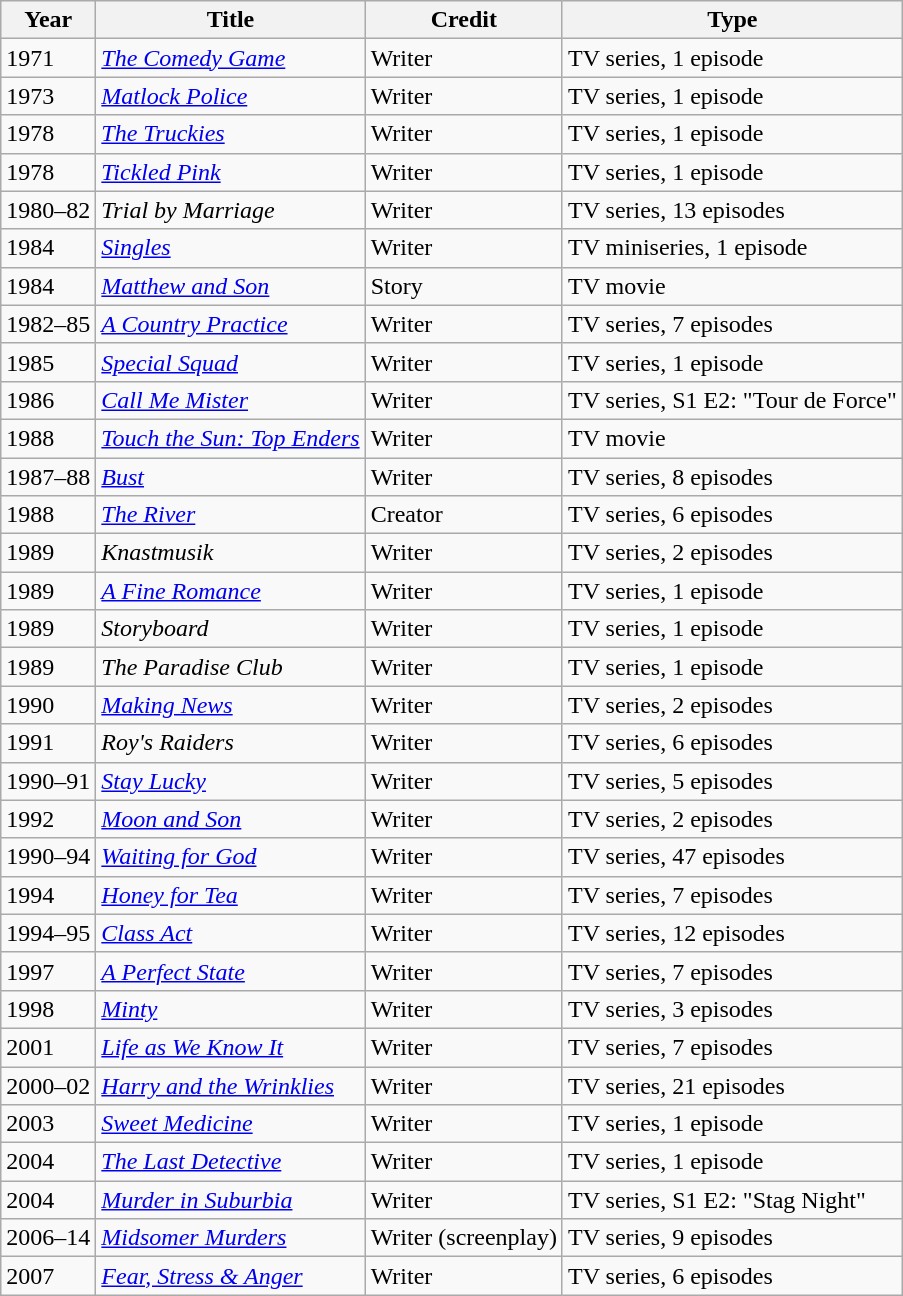<table class="wikitable">
<tr>
<th>Year</th>
<th>Title</th>
<th>Credit</th>
<th>Type</th>
</tr>
<tr>
<td>1971</td>
<td><em><a href='#'>The Comedy Game</a></em></td>
<td>Writer</td>
<td>TV series, 1 episode</td>
</tr>
<tr>
<td>1973</td>
<td><em><a href='#'>Matlock Police</a></em></td>
<td>Writer</td>
<td>TV series, 1 episode</td>
</tr>
<tr>
<td>1978</td>
<td><em><a href='#'>The Truckies</a></em></td>
<td>Writer</td>
<td>TV series, 1 episode</td>
</tr>
<tr>
<td>1978</td>
<td><em><a href='#'>Tickled Pink</a></em></td>
<td>Writer</td>
<td>TV series, 1 episode</td>
</tr>
<tr>
<td>1980–82</td>
<td><em>Trial by Marriage</em></td>
<td>Writer</td>
<td>TV series, 13 episodes</td>
</tr>
<tr>
<td>1984</td>
<td><em><a href='#'>Singles</a></em></td>
<td>Writer</td>
<td>TV miniseries, 1 episode</td>
</tr>
<tr>
<td>1984</td>
<td><em><a href='#'>Matthew and Son</a></em></td>
<td>Story</td>
<td>TV movie</td>
</tr>
<tr>
<td>1982–85</td>
<td><em><a href='#'>A Country Practice</a></em></td>
<td>Writer</td>
<td>TV series, 7 episodes</td>
</tr>
<tr>
<td>1985</td>
<td><em><a href='#'>Special Squad</a></em></td>
<td>Writer</td>
<td>TV series, 1 episode</td>
</tr>
<tr>
<td>1986</td>
<td><em><a href='#'>Call Me Mister</a></em></td>
<td>Writer</td>
<td>TV series, S1 E2: "Tour de Force"</td>
</tr>
<tr>
<td>1988</td>
<td><em><a href='#'>Touch the Sun: Top Enders</a></em></td>
<td>Writer</td>
<td>TV movie</td>
</tr>
<tr>
<td>1987–88</td>
<td><em><a href='#'>Bust</a></em></td>
<td>Writer</td>
<td>TV series, 8 episodes</td>
</tr>
<tr>
<td>1988</td>
<td><em><a href='#'>The River</a></em></td>
<td>Creator</td>
<td>TV series, 6 episodes</td>
</tr>
<tr>
<td>1989</td>
<td><em>Knastmusik</em></td>
<td>Writer</td>
<td>TV series, 2 episodes</td>
</tr>
<tr>
<td>1989</td>
<td><em><a href='#'>A Fine Romance</a></em></td>
<td>Writer</td>
<td>TV series, 1 episode</td>
</tr>
<tr>
<td>1989</td>
<td><em>Storyboard</em></td>
<td>Writer</td>
<td>TV series, 1 episode</td>
</tr>
<tr>
<td>1989</td>
<td><em>The Paradise Club</em></td>
<td>Writer</td>
<td>TV series, 1 episode</td>
</tr>
<tr>
<td>1990</td>
<td><em><a href='#'>Making News</a></em></td>
<td>Writer</td>
<td>TV series, 2 episodes</td>
</tr>
<tr>
<td>1991</td>
<td><em>Roy's Raiders</em></td>
<td>Writer</td>
<td>TV series, 6 episodes</td>
</tr>
<tr>
<td>1990–91</td>
<td><em><a href='#'>Stay Lucky</a></em></td>
<td>Writer</td>
<td>TV series, 5 episodes</td>
</tr>
<tr>
<td>1992</td>
<td><em><a href='#'>Moon and Son</a></em></td>
<td>Writer</td>
<td>TV series, 2 episodes</td>
</tr>
<tr>
<td>1990–94</td>
<td><em><a href='#'>Waiting for God</a></em></td>
<td>Writer</td>
<td>TV series, 47 episodes</td>
</tr>
<tr>
<td>1994</td>
<td><em><a href='#'>Honey for Tea</a></em></td>
<td>Writer</td>
<td>TV series, 7 episodes</td>
</tr>
<tr>
<td>1994–95</td>
<td><em><a href='#'>Class Act</a></em></td>
<td>Writer</td>
<td>TV series, 12 episodes</td>
</tr>
<tr>
<td>1997</td>
<td><em><a href='#'>A Perfect State</a></em></td>
<td>Writer</td>
<td>TV series, 7 episodes</td>
</tr>
<tr>
<td>1998</td>
<td><em><a href='#'>Minty</a></em></td>
<td>Writer</td>
<td>TV series, 3 episodes</td>
</tr>
<tr>
<td>2001</td>
<td><em><a href='#'>Life as We Know It</a></em></td>
<td>Writer</td>
<td>TV series, 7 episodes</td>
</tr>
<tr>
<td>2000–02</td>
<td><em><a href='#'>Harry and the Wrinklies</a></em></td>
<td>Writer</td>
<td>TV series, 21 episodes</td>
</tr>
<tr>
<td>2003</td>
<td><em><a href='#'>Sweet Medicine</a></em></td>
<td>Writer</td>
<td>TV series, 1 episode</td>
</tr>
<tr>
<td>2004</td>
<td><em><a href='#'>The Last Detective</a></em></td>
<td>Writer</td>
<td>TV series, 1 episode</td>
</tr>
<tr>
<td>2004</td>
<td><em><a href='#'>Murder in Suburbia</a></em></td>
<td>Writer</td>
<td>TV series, S1 E2: "Stag Night"</td>
</tr>
<tr>
<td>2006–14</td>
<td><em><a href='#'>Midsomer Murders</a></em></td>
<td>Writer (screenplay)</td>
<td>TV series, 9 episodes</td>
</tr>
<tr>
<td>2007</td>
<td><em><a href='#'>Fear, Stress & Anger</a></em></td>
<td>Writer</td>
<td>TV series, 6 episodes</td>
</tr>
</table>
